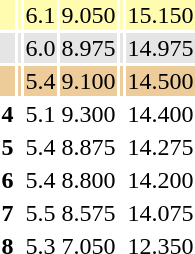<table>
<tr style="background:#fffcaf;">
<td></td>
<td align=left></td>
<td>6.1</td>
<td>9.050</td>
<td></td>
<td>15.150</td>
</tr>
<tr style="background:#e5e5e5;">
<td></td>
<td align=left></td>
<td>6.0</td>
<td>8.975</td>
<td></td>
<td>14.975</td>
</tr>
<tr style="background:#ec9;">
<td></td>
<td align=left></td>
<td>5.4</td>
<td>9.100</td>
<td></td>
<td>14.500</td>
</tr>
<tr>
<th><strong>4</strong></th>
<td align=left></td>
<td>5.1</td>
<td>9.300</td>
<td></td>
<td>14.400</td>
</tr>
<tr>
<th><strong>5</strong></th>
<td align=left></td>
<td>5.4</td>
<td>8.875</td>
<td></td>
<td>14.275</td>
</tr>
<tr>
<th><strong>6</strong></th>
<td align=left></td>
<td>5.4</td>
<td>8.800</td>
<td></td>
<td>14.200</td>
</tr>
<tr>
<th><strong>7</strong></th>
<td align=left></td>
<td>5.5</td>
<td>8.575</td>
<td></td>
<td>14.075</td>
</tr>
<tr>
<th><strong>8</strong></th>
<td align=left></td>
<td>5.3</td>
<td>7.050</td>
<td></td>
<td>12.350</td>
</tr>
</table>
